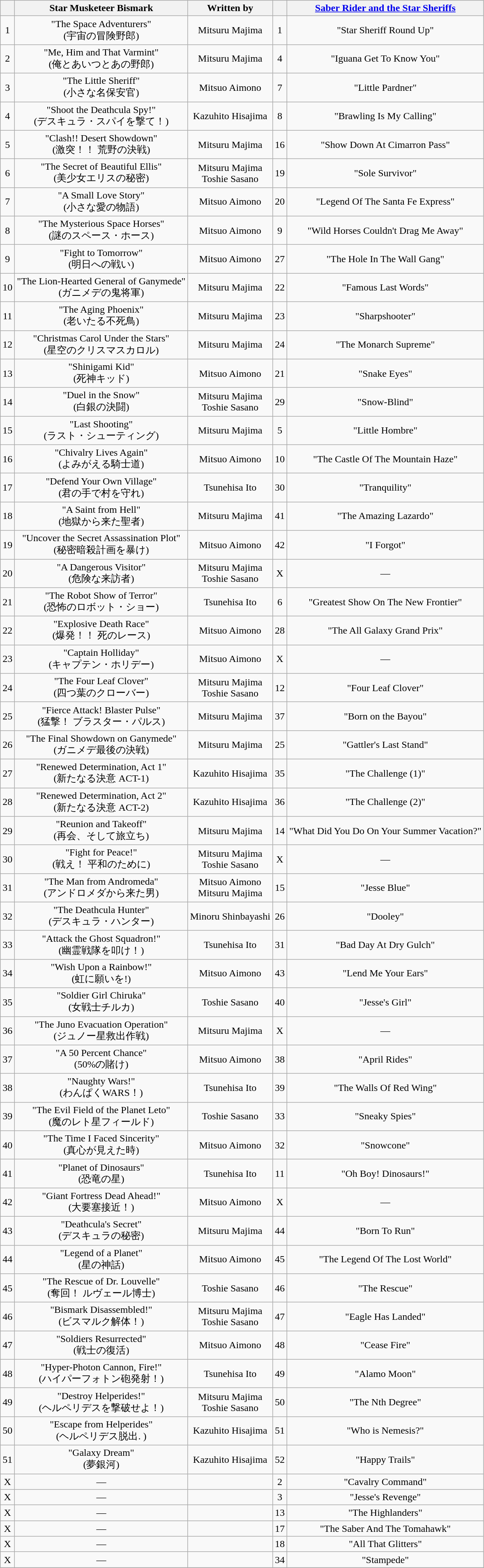<table class="wikitable" style="text-align: center;">
<tr>
<th></th>
<th>Star Musketeer Bismark</th>
<th>Written by</th>
<th></th>
<th><a href='#'>Saber Rider and the Star Sheriffs</a></th>
</tr>
<tr>
<td>1</td>
<td>"The Space Adventurers"<br>(宇宙の冒険野郎)</td>
<td>Mitsuru Majima</td>
<td>1</td>
<td>"Star Sheriff Round Up"</td>
</tr>
<tr>
<td>2</td>
<td>"Me, Him and That Varmint"<br>(俺とあいつとあの野郎)</td>
<td>Mitsuru Majima</td>
<td>4</td>
<td>"Iguana Get To Know You"</td>
</tr>
<tr>
<td>3</td>
<td>"The Little Sheriff"<br>(小さな名保安官)</td>
<td>Mitsuo Aimono</td>
<td>7</td>
<td>"Little Pardner"</td>
</tr>
<tr>
<td>4</td>
<td>"Shoot the Deathcula Spy!"<br>(デスキュラ・スパイを撃て！)</td>
<td>Kazuhito Hisajima</td>
<td>8</td>
<td>"Brawling Is My Calling"</td>
</tr>
<tr>
<td>5</td>
<td>"Clash!! Desert Showdown"<br>(激突！！ 荒野の決戦)</td>
<td>Mitsuru Majima</td>
<td>16</td>
<td>"Show Down At Cimarron Pass"</td>
</tr>
<tr>
<td>6</td>
<td>"The Secret of Beautiful Ellis"<br>(美少女エリスの秘密)</td>
<td>Mitsuru Majima<br>Toshie Sasano</td>
<td>19</td>
<td>"Sole Survivor"</td>
</tr>
<tr>
<td>7</td>
<td>"A Small Love Story"<br>(小さな愛の物語)</td>
<td>Mitsuo Aimono</td>
<td>20</td>
<td>"Legend Of The Santa Fe Express"</td>
</tr>
<tr>
<td>8</td>
<td>"The Mysterious Space Horses"<br>(謎のスペース・ホース)</td>
<td>Mitsuo Aimono</td>
<td>9</td>
<td>"Wild Horses Couldn't Drag Me Away"</td>
</tr>
<tr>
<td>9</td>
<td>"Fight to Tomorrow"<br>(明日への戦い)</td>
<td>Mitsuo Aimono</td>
<td>27</td>
<td>"The Hole In The Wall Gang"</td>
</tr>
<tr>
<td>10</td>
<td>"The Lion-Hearted General of Ganymede"<br>(ガニメデの鬼将軍)</td>
<td>Mitsuru Majima</td>
<td>22</td>
<td>"Famous Last Words"</td>
</tr>
<tr>
<td>11</td>
<td>"The Aging Phoenix"<br>(老いたる不死鳥)</td>
<td>Mitsuru Majima</td>
<td>23</td>
<td>"Sharpshooter"</td>
</tr>
<tr>
<td>12</td>
<td>"Christmas Carol Under the Stars"<br>(星空のクリスマスカロル)</td>
<td>Mitsuru Majima</td>
<td>24</td>
<td>"The Monarch Supreme"</td>
</tr>
<tr>
<td>13</td>
<td>"Shinigami Kid"<br>(死神キッド)</td>
<td>Mitsuo Aimono</td>
<td>21</td>
<td>"Snake Eyes"</td>
</tr>
<tr>
<td>14</td>
<td>"Duel in the Snow"<br>(白銀の決闘)</td>
<td>Mitsuru Majima<br>Toshie Sasano</td>
<td>29</td>
<td>"Snow-Blind"</td>
</tr>
<tr>
<td>15</td>
<td>"Last Shooting"<br>(ラスト・シューティング)</td>
<td>Mitsuru Majima</td>
<td>5</td>
<td>"Little Hombre"</td>
</tr>
<tr>
<td>16</td>
<td>"Chivalry Lives Again"<br>(よみがえる騎士道)</td>
<td>Mitsuo Aimono</td>
<td>10</td>
<td>"The Castle Of The Mountain Haze"</td>
</tr>
<tr>
<td>17</td>
<td>"Defend Your Own Village"<br>(君の手で村を守れ)</td>
<td>Tsunehisa Ito</td>
<td>30</td>
<td>"Tranquility"</td>
</tr>
<tr>
<td>18</td>
<td>"A Saint from Hell"<br>(地獄から来た聖者)</td>
<td>Mitsuru Majima</td>
<td>41</td>
<td>"The Amazing Lazardo"</td>
</tr>
<tr>
<td>19</td>
<td>"Uncover the Secret Assassination Plot"<br>(秘密暗殺計画を暴け)</td>
<td>Mitsuo Aimono</td>
<td>42</td>
<td>"I Forgot"</td>
</tr>
<tr>
<td>20</td>
<td>"A Dangerous Visitor"<br>(危険な来訪者)</td>
<td>Mitsuru Majima<br>Toshie Sasano</td>
<td>X</td>
<td>—</td>
</tr>
<tr>
<td>21</td>
<td>"The Robot Show of Terror"<br>(恐怖のロボット・ショー)</td>
<td>Tsunehisa Ito</td>
<td>6</td>
<td>"Greatest Show On The New Frontier"</td>
</tr>
<tr>
<td>22</td>
<td>"Explosive Death Race"<br>(爆発！！ 死のレース)</td>
<td>Mitsuo Aimono</td>
<td>28</td>
<td>"The All Galaxy Grand Prix"</td>
</tr>
<tr>
<td>23</td>
<td>"Captain Holliday"<br>(キャプテン・ホリデー)</td>
<td>Mitsuo Aimono</td>
<td>X</td>
<td>—</td>
</tr>
<tr>
<td>24</td>
<td>"The Four Leaf Clover"<br>(四つ葉のクローバー)</td>
<td>Mitsuru Majima<br>Toshie Sasano</td>
<td>12</td>
<td>"Four Leaf Clover"</td>
</tr>
<tr>
<td>25</td>
<td>"Fierce Attack! Blaster Pulse"<br>(猛撃！ ブラスター・パルス)</td>
<td>Mitsuru Majima</td>
<td>37</td>
<td>"Born on the Bayou"</td>
</tr>
<tr>
<td>26</td>
<td>"The Final Showdown on Ganymede"<br>(ガニメデ最後の決戦)</td>
<td>Mitsuru Majima</td>
<td>25</td>
<td>"Gattler's Last Stand"</td>
</tr>
<tr>
<td>27</td>
<td>"Renewed Determination, Act 1"<br>(新たなる決意 ACT-1)</td>
<td>Kazuhito Hisajima</td>
<td>35</td>
<td>"The Challenge (1)"</td>
</tr>
<tr>
<td>28</td>
<td>"Renewed Determination, Act 2"<br>(新たなる決意 ACT-2)</td>
<td>Kazuhito Hisajima</td>
<td>36</td>
<td>"The Challenge (2)"</td>
</tr>
<tr>
<td>29</td>
<td>"Reunion and Takeoff"<br>(再会、そして旅立ち)</td>
<td>Mitsuru Majima</td>
<td>14</td>
<td>"What Did You Do On Your Summer Vacation?"</td>
</tr>
<tr>
<td>30</td>
<td>"Fight for Peace!"<br>(戦え！ 平和のために)</td>
<td>Mitsuru Majima<br>Toshie Sasano</td>
<td>X</td>
<td>—</td>
</tr>
<tr>
<td>31</td>
<td>"The Man from Andromeda"<br>(アンドロメダから来た男)</td>
<td>Mitsuo Aimono<br>Mitsuru Majima</td>
<td>15</td>
<td>"Jesse Blue"</td>
</tr>
<tr>
<td>32</td>
<td>"The Deathcula Hunter"<br>(デスキュラ・ハンター)</td>
<td>Minoru Shinbayashi</td>
<td>26</td>
<td>"Dooley"</td>
</tr>
<tr>
<td>33</td>
<td>"Attack the Ghost Squadron!"<br>(幽霊戦隊を叩け！)</td>
<td>Tsunehisa Ito</td>
<td>31</td>
<td>"Bad Day At Dry Gulch"</td>
</tr>
<tr>
<td>34</td>
<td>"Wish Upon a Rainbow!"<br>(虹に願いを!)</td>
<td>Mitsuo Aimono</td>
<td>43</td>
<td>"Lend Me Your Ears"</td>
</tr>
<tr>
<td>35</td>
<td>"Soldier Girl Chiruka"<br>(女戦士チルカ)</td>
<td>Toshie Sasano</td>
<td>40</td>
<td>"Jesse's Girl"</td>
</tr>
<tr>
<td>36</td>
<td>"The Juno Evacuation Operation"<br>(ジュノー星救出作戦)</td>
<td>Mitsuru Majima</td>
<td>X</td>
<td>—</td>
</tr>
<tr>
<td>37</td>
<td>"A 50 Percent Chance"<br>(50%の賭け)</td>
<td>Mitsuo Aimono</td>
<td>38</td>
<td>"April Rides"</td>
</tr>
<tr>
<td>38</td>
<td>"Naughty Wars!"<br>(わんぱくWARS！)</td>
<td>Tsunehisa Ito</td>
<td>39</td>
<td>"The Walls Of Red Wing"</td>
</tr>
<tr>
<td>39</td>
<td>"The Evil Field of the Planet Leto"<br>(魔のレト星フィールド)</td>
<td>Toshie Sasano</td>
<td>33</td>
<td>"Sneaky Spies"</td>
</tr>
<tr>
<td>40</td>
<td>"The Time I Faced Sincerity"<br>(真心が見えた時)</td>
<td>Mitsuo Aimono</td>
<td>32</td>
<td>"Snowcone"</td>
</tr>
<tr>
<td>41</td>
<td>"Planet of Dinosaurs"<br>(恐竜の星)</td>
<td>Tsunehisa Ito</td>
<td>11</td>
<td>"Oh Boy! Dinosaurs!"</td>
</tr>
<tr>
<td>42</td>
<td>"Giant Fortress Dead Ahead!"<br>(大要塞接近！)</td>
<td>Mitsuo Aimono</td>
<td>X</td>
<td>—</td>
</tr>
<tr>
<td>43</td>
<td>"Deathcula's Secret"<br>(デスキュラの秘密)</td>
<td>Mitsuru Majima</td>
<td>44</td>
<td>"Born To Run"</td>
</tr>
<tr>
<td>44</td>
<td>"Legend of a Planet"<br>(星の神話)</td>
<td>Mitsuo Aimono</td>
<td>45</td>
<td>"The Legend Of The Lost World"</td>
</tr>
<tr>
<td>45</td>
<td>"The Rescue of Dr. Louvelle"<br>(奪回！ ルヴェール博士)</td>
<td>Toshie Sasano</td>
<td>46</td>
<td>"The Rescue"</td>
</tr>
<tr>
<td>46</td>
<td>"Bismark Disassembled!"<br>(ビスマルク解体！)</td>
<td>Mitsuru Majima<br>Toshie Sasano</td>
<td>47</td>
<td>"Eagle Has Landed"</td>
</tr>
<tr>
<td>47</td>
<td>"Soldiers Resurrected"<br>(戦士の復活)</td>
<td>Mitsuo Aimono</td>
<td>48</td>
<td>"Cease Fire"</td>
</tr>
<tr>
<td>48</td>
<td>"Hyper-Photon Cannon, Fire!"<br>(ハイパーフォトン砲発射！)</td>
<td>Tsunehisa Ito</td>
<td>49</td>
<td>"Alamo Moon"</td>
</tr>
<tr>
<td>49</td>
<td>"Destroy Helperides!"<br>(ヘルペリデスを撃破せよ！)</td>
<td>Mitsuru Majima<br>Toshie Sasano</td>
<td>50</td>
<td>"The Nth Degree"</td>
</tr>
<tr>
<td>50</td>
<td>"Escape from Helperides"<br>(ヘルペリデス脱出. )</td>
<td>Kazuhito Hisajima</td>
<td>51</td>
<td>"Who is Nemesis?"</td>
</tr>
<tr>
<td>51</td>
<td>"Galaxy Dream"<br>(夢銀河)</td>
<td>Kazuhito Hisajima</td>
<td>52</td>
<td>"Happy Trails"</td>
</tr>
<tr>
<td>X</td>
<td>—</td>
<td></td>
<td>2</td>
<td>"Cavalry Command"</td>
</tr>
<tr>
<td>X</td>
<td>—</td>
<td></td>
<td>3</td>
<td>"Jesse's Revenge"</td>
</tr>
<tr>
<td>X</td>
<td>—</td>
<td></td>
<td>13</td>
<td>"The Highlanders"</td>
</tr>
<tr>
<td>X</td>
<td>—</td>
<td></td>
<td>17</td>
<td>"The Saber And The Tomahawk"</td>
</tr>
<tr>
<td>X</td>
<td>—</td>
<td></td>
<td>18</td>
<td>"All That Glitters"</td>
</tr>
<tr>
<td>X</td>
<td>—</td>
<td></td>
<td>34</td>
<td>"Stampede"</td>
</tr>
<tr>
</tr>
</table>
